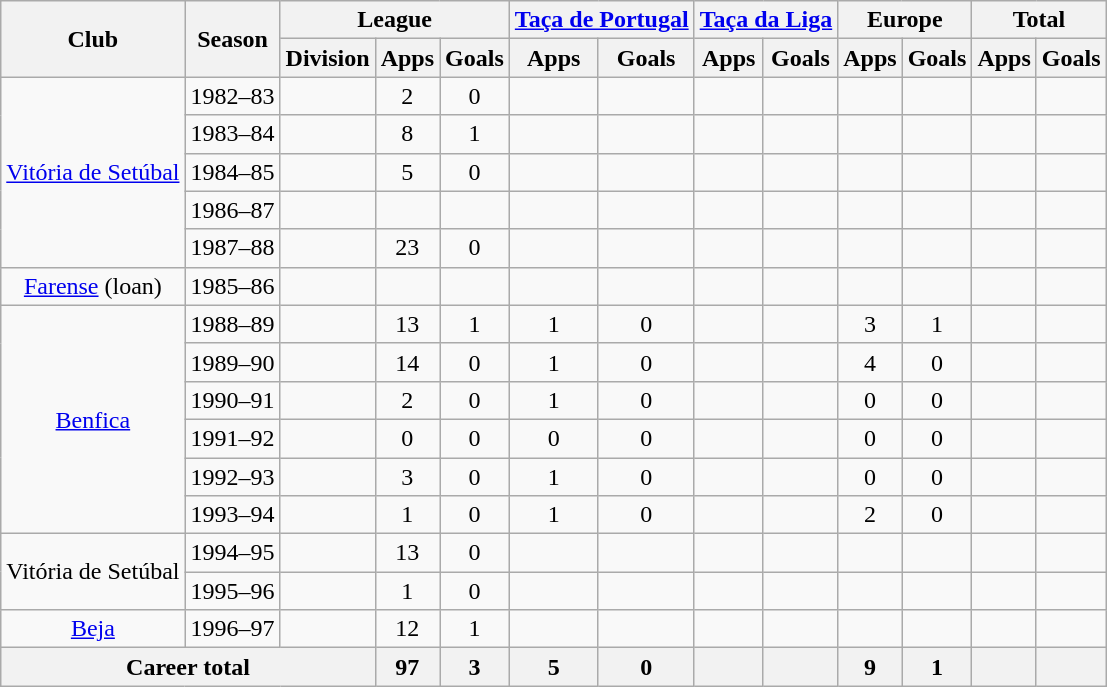<table class="wikitable" style="text-align:center">
<tr>
<th rowspan="2">Club</th>
<th rowspan="2">Season</th>
<th colspan="3">League</th>
<th colspan="2"><a href='#'>Taça de Portugal</a></th>
<th colspan="2"><a href='#'>Taça da Liga</a></th>
<th colspan="2">Europe</th>
<th colspan="2">Total</th>
</tr>
<tr>
<th>Division</th>
<th>Apps</th>
<th>Goals</th>
<th>Apps</th>
<th>Goals</th>
<th>Apps</th>
<th>Goals</th>
<th>Apps</th>
<th>Goals</th>
<th>Apps</th>
<th>Goals</th>
</tr>
<tr>
<td rowspan="5"><a href='#'>Vitória de Setúbal</a></td>
<td>1982–83</td>
<td></td>
<td>2</td>
<td>0</td>
<td></td>
<td></td>
<td></td>
<td></td>
<td></td>
<td></td>
<td></td>
<td></td>
</tr>
<tr>
<td>1983–84</td>
<td></td>
<td>8</td>
<td>1</td>
<td></td>
<td></td>
<td></td>
<td></td>
<td></td>
<td></td>
<td></td>
<td></td>
</tr>
<tr>
<td>1984–85</td>
<td></td>
<td>5</td>
<td>0</td>
<td></td>
<td></td>
<td></td>
<td></td>
<td></td>
<td></td>
<td></td>
<td></td>
</tr>
<tr>
<td>1986–87</td>
<td></td>
<td></td>
<td></td>
<td></td>
<td></td>
<td></td>
<td></td>
<td></td>
<td></td>
<td></td>
<td></td>
</tr>
<tr>
<td>1987–88</td>
<td></td>
<td>23</td>
<td>0</td>
<td></td>
<td></td>
<td></td>
<td></td>
<td></td>
<td></td>
<td></td>
<td></td>
</tr>
<tr>
<td><a href='#'>Farense</a> (loan)</td>
<td>1985–86</td>
<td></td>
<td></td>
<td></td>
<td></td>
<td></td>
<td></td>
<td></td>
<td></td>
<td></td>
<td></td>
<td></td>
</tr>
<tr>
<td rowspan="6"><a href='#'>Benfica</a></td>
<td>1988–89</td>
<td></td>
<td>13</td>
<td>1</td>
<td>1</td>
<td>0</td>
<td></td>
<td></td>
<td>3</td>
<td>1</td>
<td></td>
<td></td>
</tr>
<tr>
<td>1989–90</td>
<td></td>
<td>14</td>
<td>0</td>
<td>1</td>
<td>0</td>
<td></td>
<td></td>
<td>4</td>
<td>0</td>
<td></td>
<td></td>
</tr>
<tr>
<td>1990–91</td>
<td></td>
<td>2</td>
<td>0</td>
<td>1</td>
<td>0</td>
<td></td>
<td></td>
<td>0</td>
<td>0</td>
<td></td>
<td></td>
</tr>
<tr>
<td>1991–92</td>
<td></td>
<td>0</td>
<td>0</td>
<td>0</td>
<td>0</td>
<td></td>
<td></td>
<td>0</td>
<td>0</td>
<td></td>
<td></td>
</tr>
<tr>
<td>1992–93</td>
<td></td>
<td>3</td>
<td>0</td>
<td>1</td>
<td>0</td>
<td></td>
<td></td>
<td>0</td>
<td>0</td>
<td></td>
<td></td>
</tr>
<tr>
<td>1993–94</td>
<td></td>
<td>1</td>
<td>0</td>
<td>1</td>
<td>0</td>
<td></td>
<td></td>
<td>2</td>
<td>0</td>
<td></td>
<td></td>
</tr>
<tr>
<td rowspan="2">Vitória de Setúbal</td>
<td>1994–95</td>
<td></td>
<td>13</td>
<td>0</td>
<td></td>
<td></td>
<td></td>
<td></td>
<td></td>
<td></td>
<td></td>
<td></td>
</tr>
<tr>
<td>1995–96</td>
<td></td>
<td>1</td>
<td>0</td>
<td></td>
<td></td>
<td></td>
<td></td>
<td></td>
<td></td>
<td></td>
<td></td>
</tr>
<tr>
<td><a href='#'>Beja</a></td>
<td>1996–97</td>
<td></td>
<td>12</td>
<td>1</td>
<td></td>
<td></td>
<td></td>
<td></td>
<td></td>
<td></td>
<td></td>
<td></td>
</tr>
<tr>
<th colspan="3">Career total</th>
<th>97</th>
<th>3</th>
<th>5</th>
<th>0</th>
<th></th>
<th></th>
<th>9</th>
<th>1</th>
<th></th>
<th></th>
</tr>
</table>
